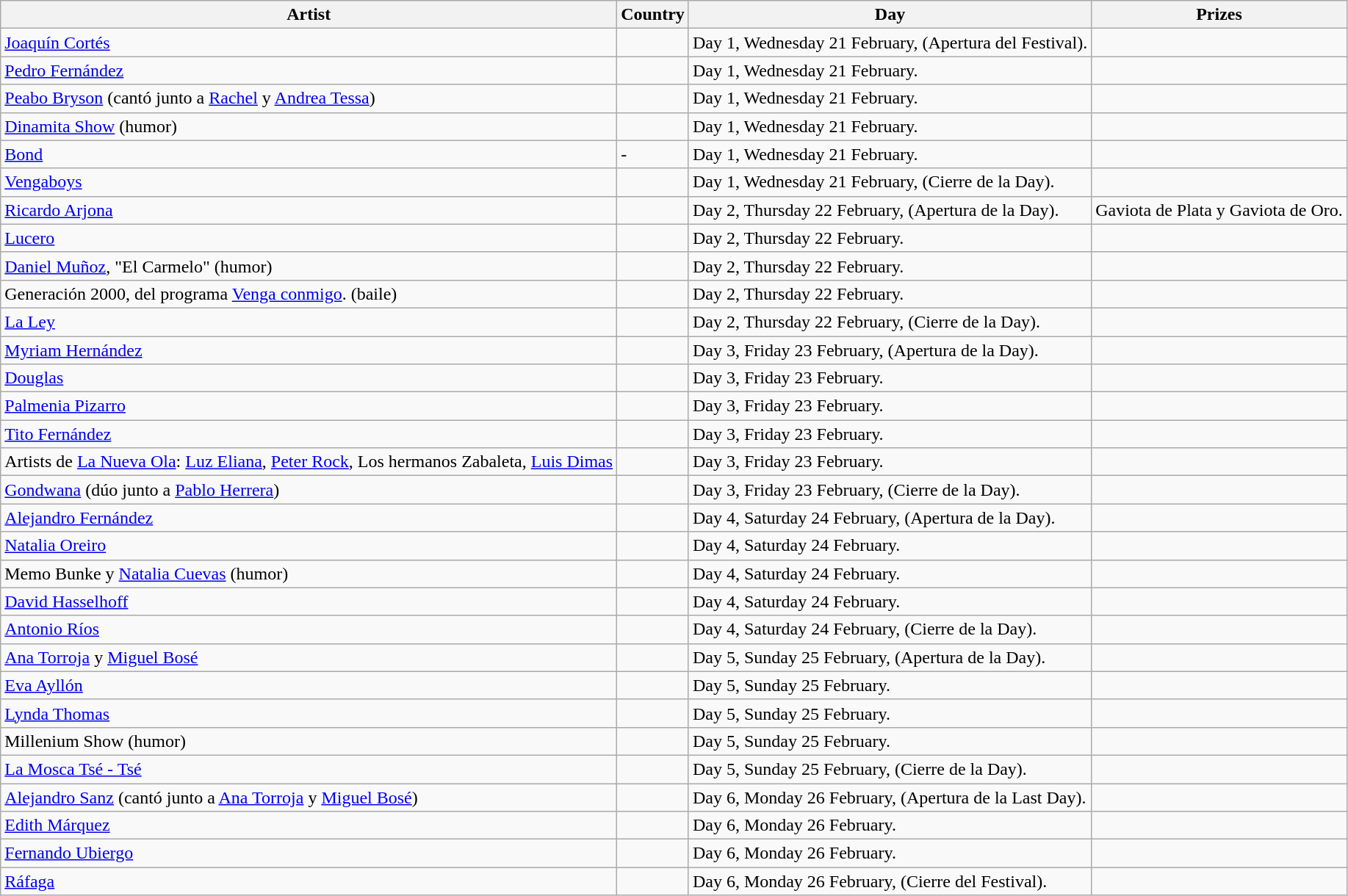<table class="wikitable">
<tr>
<th>Artist</th>
<th>Country</th>
<th>Day</th>
<th>Prizes</th>
</tr>
<tr>
<td><a href='#'>Joaquín Cortés</a></td>
<td></td>
<td>Day 1, Wednesday 21 February, (Apertura del Festival).</td>
<td></td>
</tr>
<tr>
<td><a href='#'>Pedro Fernández</a></td>
<td></td>
<td>Day 1, Wednesday 21 February.</td>
<td></td>
</tr>
<tr>
<td><a href='#'>Peabo Bryson</a> (cantó junto a <a href='#'>Rachel</a> y <a href='#'>Andrea Tessa</a>)</td>
<td></td>
<td>Day 1, Wednesday 21 February.</td>
<td></td>
</tr>
<tr>
<td><a href='#'>Dinamita Show</a> (humor)</td>
<td></td>
<td>Day 1, Wednesday 21 February.</td>
<td></td>
</tr>
<tr>
<td><a href='#'>Bond</a></td>
<td>-</td>
<td>Day 1, Wednesday 21 February.</td>
<td></td>
</tr>
<tr>
<td><a href='#'>Vengaboys</a></td>
<td></td>
<td>Day 1, Wednesday 21 February, (Cierre de la Day).</td>
<td></td>
</tr>
<tr>
<td><a href='#'>Ricardo Arjona</a></td>
<td></td>
<td>Day 2, Thursday 22 February, (Apertura de la Day).</td>
<td>Gaviota de Plata y Gaviota de Oro.</td>
</tr>
<tr>
<td><a href='#'>Lucero</a></td>
<td></td>
<td>Day 2, Thursday 22 February.</td>
<td></td>
</tr>
<tr>
<td><a href='#'>Daniel Muñoz</a>, "El Carmelo" (humor)</td>
<td></td>
<td>Day 2, Thursday 22 February.</td>
<td></td>
</tr>
<tr>
<td>Generación 2000, del programa <a href='#'>Venga conmigo</a>. (baile)</td>
<td></td>
<td>Day 2, Thursday 22 February.</td>
<td></td>
</tr>
<tr>
<td><a href='#'>La Ley</a></td>
<td></td>
<td>Day 2, Thursday 22 February, (Cierre de la Day).</td>
<td></td>
</tr>
<tr>
<td><a href='#'>Myriam Hernández</a></td>
<td></td>
<td>Day 3, Friday 23 February, (Apertura de la Day).</td>
<td></td>
</tr>
<tr>
<td><a href='#'>Douglas</a></td>
<td></td>
<td>Day 3, Friday 23 February.</td>
<td></td>
</tr>
<tr>
<td><a href='#'>Palmenia Pizarro</a></td>
<td></td>
<td>Day 3, Friday 23 February.</td>
<td></td>
</tr>
<tr>
<td><a href='#'>Tito Fernández</a></td>
<td></td>
<td>Day 3, Friday 23 February.</td>
<td></td>
</tr>
<tr>
<td>Artists de <a href='#'>La Nueva Ola</a>: <a href='#'>Luz Eliana</a>, <a href='#'>Peter Rock</a>, Los hermanos Zabaleta, <a href='#'>Luis Dimas</a></td>
<td></td>
<td>Day 3, Friday 23 February.</td>
<td></td>
</tr>
<tr>
<td><a href='#'>Gondwana</a> (dúo junto a <a href='#'>Pablo Herrera</a>)</td>
<td></td>
<td>Day 3, Friday 23 February, (Cierre de la Day).</td>
<td></td>
</tr>
<tr>
<td><a href='#'>Alejandro Fernández</a></td>
<td></td>
<td>Day 4, Saturday 24 February, (Apertura de la Day).</td>
<td></td>
</tr>
<tr>
<td><a href='#'>Natalia Oreiro</a></td>
<td></td>
<td>Day 4, Saturday 24 February.</td>
<td></td>
</tr>
<tr>
<td>Memo Bunke y <a href='#'>Natalia Cuevas</a> (humor)</td>
<td></td>
<td>Day 4, Saturday 24 February.</td>
<td></td>
</tr>
<tr>
<td><a href='#'>David Hasselhoff</a></td>
<td></td>
<td>Day 4, Saturday 24 February.</td>
<td></td>
</tr>
<tr>
<td><a href='#'>Antonio Ríos</a></td>
<td></td>
<td>Day 4, Saturday 24 February, (Cierre de la Day).</td>
<td></td>
</tr>
<tr>
<td><a href='#'>Ana Torroja</a> y <a href='#'>Miguel Bosé</a></td>
<td></td>
<td>Day 5, Sunday 25 February, (Apertura de la Day).</td>
<td></td>
</tr>
<tr>
<td><a href='#'>Eva Ayllón</a></td>
<td></td>
<td>Day 5, Sunday 25 February.</td>
<td></td>
</tr>
<tr>
<td><a href='#'>Lynda Thomas</a></td>
<td></td>
<td>Day 5, Sunday 25 February.</td>
<td></td>
</tr>
<tr>
<td>Millenium Show (humor)</td>
<td></td>
<td>Day 5, Sunday 25 February.</td>
<td></td>
</tr>
<tr>
<td><a href='#'>La Mosca Tsé - Tsé</a></td>
<td></td>
<td>Day 5, Sunday 25 February, (Cierre de la Day).</td>
<td></td>
</tr>
<tr>
<td><a href='#'>Alejandro Sanz</a> (cantó junto a <a href='#'>Ana Torroja</a> y <a href='#'>Miguel Bosé</a>)</td>
<td></td>
<td>Day 6, Monday 26 February, (Apertura de la Last Day).</td>
<td></td>
</tr>
<tr>
<td><a href='#'>Edith Márquez</a></td>
<td></td>
<td>Day 6, Monday 26 February.</td>
<td></td>
</tr>
<tr>
<td><a href='#'>Fernando Ubiergo</a></td>
<td></td>
<td>Day 6, Monday 26 February.</td>
<td></td>
</tr>
<tr>
<td><a href='#'>Ráfaga</a></td>
<td></td>
<td>Day 6, Monday 26 February, (Cierre del Festival).</td>
<td></td>
</tr>
</table>
